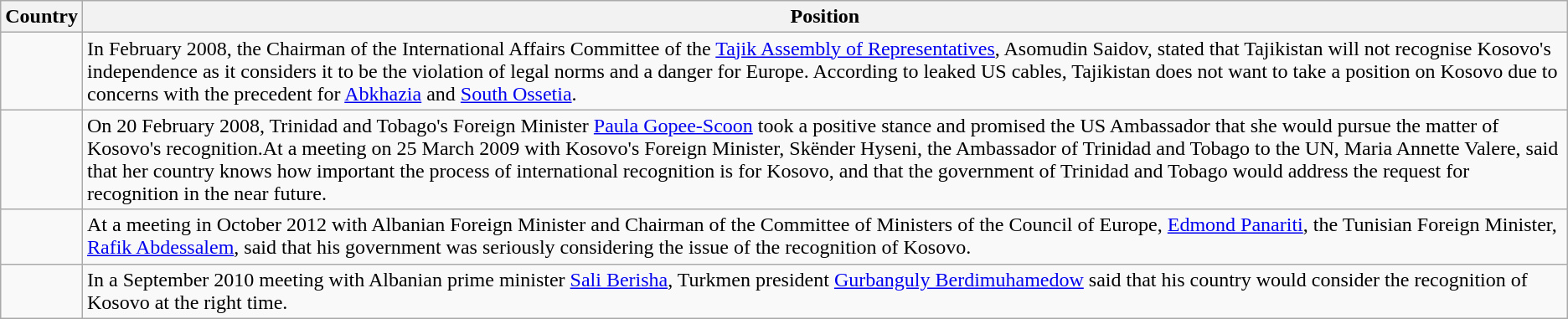<table class="wikitable">
<tr>
<th>Country</th>
<th>Position</th>
</tr>
<tr>
<td></td>
<td>In February 2008, the Chairman of the International Affairs Committee of the <a href='#'>Tajik Assembly of Representatives</a>, Asomudin Saidov, stated that Tajikistan will not recognise Kosovo's independence as it considers it to be the violation of legal norms and a danger for Europe. According to leaked US cables, Tajikistan does not want to take a position on Kosovo due to concerns with the precedent for <a href='#'>Abkhazia</a> and <a href='#'>South Ossetia</a>.</td>
</tr>
<tr>
<td></td>
<td>On 20 February 2008, Trinidad and Tobago's Foreign Minister <a href='#'>Paula Gopee-Scoon</a> took a positive stance and promised the US Ambassador that she would pursue the matter of Kosovo's recognition.At a meeting on 25 March 2009 with Kosovo's Foreign Minister, Skënder Hyseni, the Ambassador of Trinidad and Tobago to the UN, Maria Annette Valere, said that her country knows how important the process of international recognition is for Kosovo, and that the government of Trinidad and Tobago would address the request for recognition in the near future.</td>
</tr>
<tr>
<td></td>
<td>At a meeting in October 2012 with Albanian Foreign Minister and Chairman of the Committee of Ministers of the Council of Europe, <a href='#'>Edmond Panariti</a>, the Tunisian Foreign Minister, <a href='#'>Rafik Abdessalem</a>, said that his government was seriously considering the issue of the recognition of Kosovo.</td>
</tr>
<tr>
<td></td>
<td>In a September 2010 meeting with Albanian prime minister <a href='#'>Sali Berisha</a>, Turkmen president <a href='#'>Gurbanguly Berdimuhamedow</a> said that his country would consider the recognition of Kosovo at the right time.</td>
</tr>
</table>
